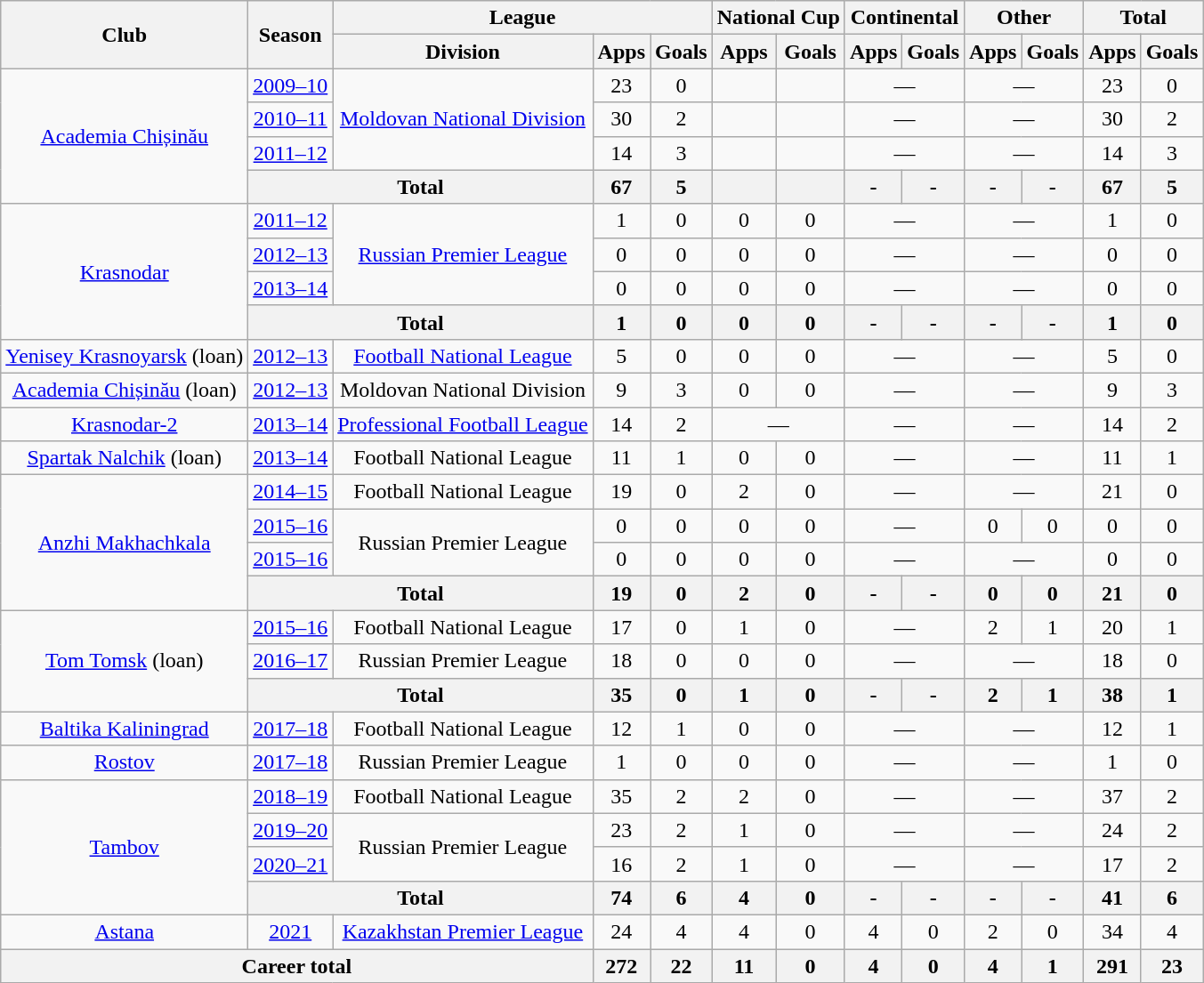<table class="wikitable" style="text-align:center">
<tr>
<th rowspan="2">Club</th>
<th rowspan="2">Season</th>
<th colspan="3">League</th>
<th colspan="2">National Cup</th>
<th colspan="2">Continental</th>
<th colspan="2">Other</th>
<th colspan="2">Total</th>
</tr>
<tr>
<th>Division</th>
<th>Apps</th>
<th>Goals</th>
<th>Apps</th>
<th>Goals</th>
<th>Apps</th>
<th>Goals</th>
<th>Apps</th>
<th>Goals</th>
<th>Apps</th>
<th>Goals</th>
</tr>
<tr>
<td rowspan="4"><a href='#'>Academia Chișinău</a></td>
<td><a href='#'>2009–10</a></td>
<td rowspan="3"><a href='#'>Moldovan National Division</a></td>
<td>23</td>
<td>0</td>
<td></td>
<td></td>
<td colspan="2">—</td>
<td colspan="2">—</td>
<td>23</td>
<td>0</td>
</tr>
<tr>
<td><a href='#'>2010–11</a></td>
<td>30</td>
<td>2</td>
<td></td>
<td></td>
<td colspan="2">—</td>
<td colspan="2">—</td>
<td>30</td>
<td>2</td>
</tr>
<tr>
<td><a href='#'>2011–12</a></td>
<td>14</td>
<td>3</td>
<td></td>
<td></td>
<td colspan="2">—</td>
<td colspan="2">—</td>
<td>14</td>
<td>3</td>
</tr>
<tr>
<th colspan="2">Total</th>
<th>67</th>
<th>5</th>
<th></th>
<th></th>
<th>-</th>
<th>-</th>
<th>-</th>
<th>-</th>
<th>67</th>
<th>5</th>
</tr>
<tr>
<td rowspan="4"><a href='#'>Krasnodar</a></td>
<td><a href='#'>2011–12</a></td>
<td rowspan="3"><a href='#'>Russian Premier League</a></td>
<td>1</td>
<td>0</td>
<td>0</td>
<td>0</td>
<td colspan="2">—</td>
<td colspan="2">—</td>
<td>1</td>
<td>0</td>
</tr>
<tr>
<td><a href='#'>2012–13</a></td>
<td>0</td>
<td>0</td>
<td>0</td>
<td>0</td>
<td colspan="2">—</td>
<td colspan="2">—</td>
<td>0</td>
<td>0</td>
</tr>
<tr>
<td><a href='#'>2013–14</a></td>
<td>0</td>
<td>0</td>
<td>0</td>
<td>0</td>
<td colspan="2">—</td>
<td colspan="2">—</td>
<td>0</td>
<td>0</td>
</tr>
<tr>
<th colspan="2">Total</th>
<th>1</th>
<th>0</th>
<th>0</th>
<th>0</th>
<th>-</th>
<th>-</th>
<th>-</th>
<th>-</th>
<th>1</th>
<th>0</th>
</tr>
<tr>
<td><a href='#'>Yenisey Krasnoyarsk</a> (loan)</td>
<td><a href='#'>2012–13</a></td>
<td><a href='#'>Football National League</a></td>
<td>5</td>
<td>0</td>
<td>0</td>
<td>0</td>
<td colspan="2">—</td>
<td colspan="2">—</td>
<td>5</td>
<td>0</td>
</tr>
<tr>
<td><a href='#'>Academia Chișinău</a> (loan)</td>
<td><a href='#'>2012–13</a></td>
<td>Moldovan National Division</td>
<td>9</td>
<td>3</td>
<td>0</td>
<td>0</td>
<td colspan="2">—</td>
<td colspan="2">—</td>
<td>9</td>
<td>3</td>
</tr>
<tr>
<td><a href='#'>Krasnodar-2</a></td>
<td><a href='#'>2013–14</a></td>
<td><a href='#'>Professional Football League</a></td>
<td>14</td>
<td>2</td>
<td colspan="2">—</td>
<td colspan="2">—</td>
<td colspan="2">—</td>
<td>14</td>
<td>2</td>
</tr>
<tr>
<td><a href='#'>Spartak Nalchik</a> (loan)</td>
<td><a href='#'>2013–14</a></td>
<td>Football National League</td>
<td>11</td>
<td>1</td>
<td>0</td>
<td>0</td>
<td colspan="2">—</td>
<td colspan="2">—</td>
<td>11</td>
<td>1</td>
</tr>
<tr>
<td rowspan="4"><a href='#'>Anzhi Makhachkala</a></td>
<td><a href='#'>2014–15</a></td>
<td>Football National League</td>
<td>19</td>
<td>0</td>
<td>2</td>
<td>0</td>
<td colspan="2">—</td>
<td colspan="2">—</td>
<td>21</td>
<td>0</td>
</tr>
<tr>
<td><a href='#'>2015–16</a></td>
<td rowspan="2">Russian Premier League</td>
<td>0</td>
<td>0</td>
<td>0</td>
<td>0</td>
<td colspan="2">—</td>
<td>0</td>
<td>0</td>
<td>0</td>
<td>0</td>
</tr>
<tr>
<td><a href='#'>2015–16</a></td>
<td>0</td>
<td>0</td>
<td>0</td>
<td>0</td>
<td colspan="2">—</td>
<td colspan="2">—</td>
<td>0</td>
<td>0</td>
</tr>
<tr>
<th colspan="2">Total</th>
<th>19</th>
<th>0</th>
<th>2</th>
<th>0</th>
<th>-</th>
<th>-</th>
<th>0</th>
<th>0</th>
<th>21</th>
<th>0</th>
</tr>
<tr>
<td rowspan="3"><a href='#'>Tom Tomsk</a> (loan)</td>
<td><a href='#'>2015–16</a></td>
<td>Football National League</td>
<td>17</td>
<td>0</td>
<td>1</td>
<td>0</td>
<td colspan="2">—</td>
<td>2</td>
<td>1</td>
<td>20</td>
<td>1</td>
</tr>
<tr>
<td><a href='#'>2016–17</a></td>
<td>Russian Premier League</td>
<td>18</td>
<td>0</td>
<td>0</td>
<td>0</td>
<td colspan="2">—</td>
<td colspan="2">—</td>
<td>18</td>
<td>0</td>
</tr>
<tr>
<th colspan="2">Total</th>
<th>35</th>
<th>0</th>
<th>1</th>
<th>0</th>
<th>-</th>
<th>-</th>
<th>2</th>
<th>1</th>
<th>38</th>
<th>1</th>
</tr>
<tr>
<td><a href='#'>Baltika Kaliningrad</a></td>
<td><a href='#'>2017–18</a></td>
<td>Football National League</td>
<td>12</td>
<td>1</td>
<td>0</td>
<td>0</td>
<td colspan="2">—</td>
<td colspan="2">—</td>
<td>12</td>
<td>1</td>
</tr>
<tr>
<td><a href='#'>Rostov</a></td>
<td><a href='#'>2017–18</a></td>
<td>Russian Premier League</td>
<td>1</td>
<td>0</td>
<td>0</td>
<td>0</td>
<td colspan="2">—</td>
<td colspan="2">—</td>
<td>1</td>
<td>0</td>
</tr>
<tr>
<td rowspan="4"><a href='#'>Tambov</a></td>
<td><a href='#'>2018–19</a></td>
<td>Football National League</td>
<td>35</td>
<td>2</td>
<td>2</td>
<td>0</td>
<td colspan="2">—</td>
<td colspan="2">—</td>
<td>37</td>
<td>2</td>
</tr>
<tr>
<td><a href='#'>2019–20</a></td>
<td rowspan="2">Russian Premier League</td>
<td>23</td>
<td>2</td>
<td>1</td>
<td>0</td>
<td colspan="2">—</td>
<td colspan="2">—</td>
<td>24</td>
<td>2</td>
</tr>
<tr>
<td><a href='#'>2020–21</a></td>
<td>16</td>
<td>2</td>
<td>1</td>
<td>0</td>
<td colspan="2">—</td>
<td colspan="2">—</td>
<td>17</td>
<td>2</td>
</tr>
<tr>
<th colspan="2">Total</th>
<th>74</th>
<th>6</th>
<th>4</th>
<th>0</th>
<th>-</th>
<th>-</th>
<th>-</th>
<th>-</th>
<th>41</th>
<th>6</th>
</tr>
<tr>
<td><a href='#'>Astana</a></td>
<td><a href='#'>2021</a></td>
<td><a href='#'>Kazakhstan Premier League</a></td>
<td>24</td>
<td>4</td>
<td>4</td>
<td>0</td>
<td>4</td>
<td>0</td>
<td>2</td>
<td>0</td>
<td>34</td>
<td>4</td>
</tr>
<tr>
<th colspan="3">Career total</th>
<th>272</th>
<th>22</th>
<th>11</th>
<th>0</th>
<th>4</th>
<th>0</th>
<th>4</th>
<th>1</th>
<th>291</th>
<th>23</th>
</tr>
</table>
